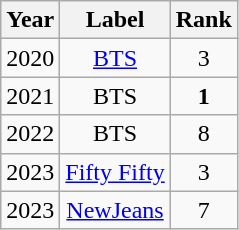<table class="wikitable sortable" style="text-align:center">
<tr>
<th>Year</th>
<th>Label</th>
<th>Rank</th>
</tr>
<tr>
<td>2020</td>
<td><a href='#'>BTS</a></td>
<td>3</td>
</tr>
<tr>
<td>2021</td>
<td>BTS</td>
<td><span><strong>1</strong></span></td>
</tr>
<tr>
<td>2022</td>
<td>BTS</td>
<td>8</td>
</tr>
<tr>
<td>2023</td>
<td><a href='#'>Fifty Fifty</a></td>
<td>3</td>
</tr>
<tr>
<td>2023</td>
<td><a href='#'>NewJeans</a></td>
<td>7</td>
</tr>
</table>
